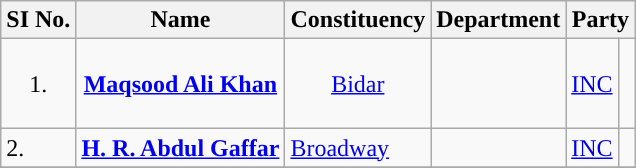<table class ="wikitable">
<tr>
<th>SI No.</th>
<th>Name</th>
<th>Constituency</th>
<th>Department</th>
<th colspan="2" scope="col">Party</th>
</tr>
<tr style="text-align:center; height:60px;">
<td>1.</td>
<td><strong><a href='#'>Maqsood Ali Khan</a></strong></td>
<td><a href='#'>Bidar</a></td>
<td></td>
<td><a href='#'>INC</a></td>
<td width="4px" style="background-color: "></td>
</tr>
<tr>
<td>2.</td>
<td><strong><a href='#'>H. R. Abdul Gaffar</a></strong></td>
<td><a href='#'>Broadway</a></td>
<td></td>
<td><a href='#'>INC</a></td>
<td width="4px" style="background-color: "></td>
</tr>
<tr>
</tr>
</table>
